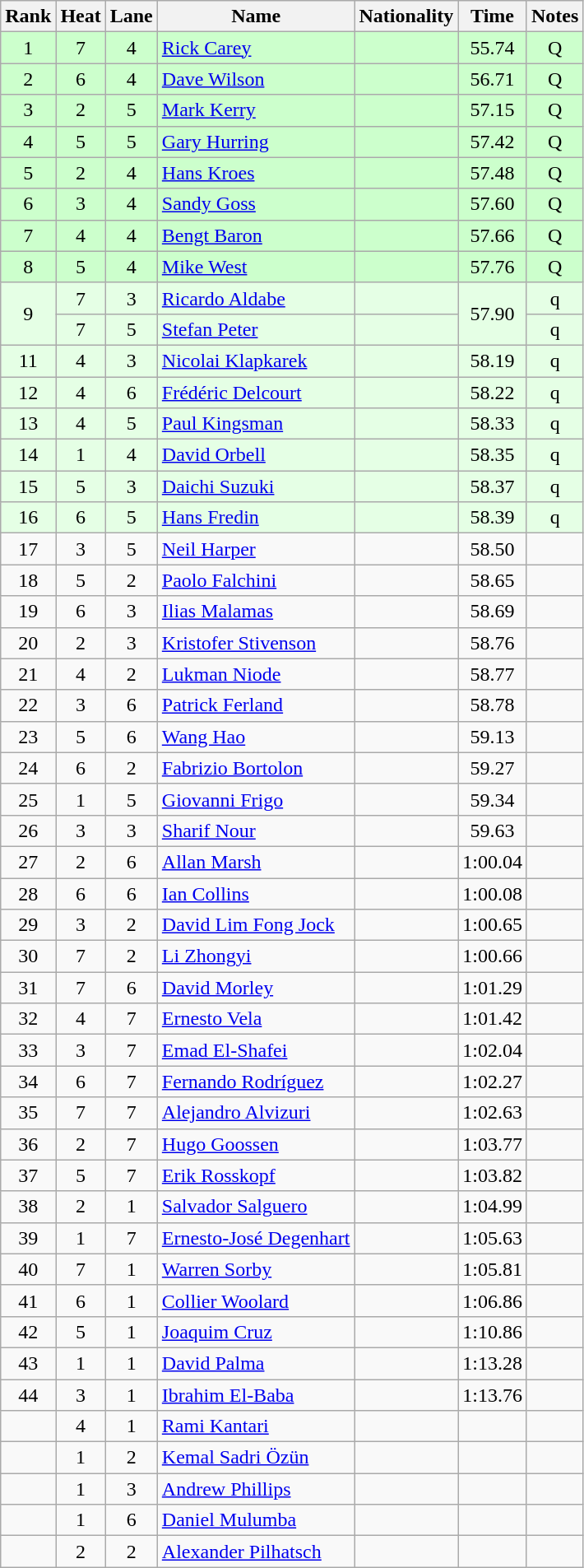<table class="wikitable sortable" style="text-align:center">
<tr>
<th>Rank</th>
<th>Heat</th>
<th>Lane</th>
<th>Name</th>
<th>Nationality</th>
<th>Time</th>
<th>Notes</th>
</tr>
<tr bgcolor=#cfc>
<td>1</td>
<td>7</td>
<td>4</td>
<td align=left><a href='#'>Rick Carey</a></td>
<td align=left></td>
<td>55.74</td>
<td>Q</td>
</tr>
<tr bgcolor=#cfc>
<td>2</td>
<td>6</td>
<td>4</td>
<td align=left><a href='#'>Dave Wilson</a></td>
<td align=left></td>
<td>56.71</td>
<td>Q</td>
</tr>
<tr bgcolor=#cfc>
<td>3</td>
<td>2</td>
<td>5</td>
<td align=left><a href='#'>Mark Kerry</a></td>
<td align=left></td>
<td>57.15</td>
<td>Q</td>
</tr>
<tr bgcolor=#cfc>
<td>4</td>
<td>5</td>
<td>5</td>
<td align=left><a href='#'>Gary Hurring</a></td>
<td align=left></td>
<td>57.42</td>
<td>Q</td>
</tr>
<tr bgcolor=#cfc>
<td>5</td>
<td>2</td>
<td>4</td>
<td align=left><a href='#'>Hans Kroes</a></td>
<td align=left></td>
<td>57.48</td>
<td>Q</td>
</tr>
<tr bgcolor=#cfc>
<td>6</td>
<td>3</td>
<td>4</td>
<td align=left><a href='#'>Sandy Goss</a></td>
<td align=left></td>
<td>57.60</td>
<td>Q</td>
</tr>
<tr bgcolor=#cfc>
<td>7</td>
<td>4</td>
<td>4</td>
<td align=left><a href='#'>Bengt Baron</a></td>
<td align=left></td>
<td>57.66</td>
<td>Q</td>
</tr>
<tr bgcolor=#cfc>
<td>8</td>
<td>5</td>
<td>4</td>
<td align=left><a href='#'>Mike West</a></td>
<td align=left></td>
<td>57.76</td>
<td>Q</td>
</tr>
<tr bgcolor=e5ffe5>
<td rowspan=2>9</td>
<td>7</td>
<td>3</td>
<td align=left><a href='#'>Ricardo Aldabe</a></td>
<td align=left></td>
<td rowspan=2>57.90</td>
<td>q</td>
</tr>
<tr bgcolor=e5ffe5>
<td>7</td>
<td>5</td>
<td align=left><a href='#'>Stefan Peter</a></td>
<td align=left></td>
<td>q</td>
</tr>
<tr bgcolor=e5ffe5>
<td>11</td>
<td>4</td>
<td>3</td>
<td align=left><a href='#'>Nicolai Klapkarek</a></td>
<td align=left></td>
<td>58.19</td>
<td>q</td>
</tr>
<tr bgcolor=e5ffe5>
<td>12</td>
<td>4</td>
<td>6</td>
<td align=left><a href='#'>Frédéric Delcourt</a></td>
<td align=left></td>
<td>58.22</td>
<td>q</td>
</tr>
<tr bgcolor=e5ffe5>
<td>13</td>
<td>4</td>
<td>5</td>
<td align=left><a href='#'>Paul Kingsman</a></td>
<td align=left></td>
<td>58.33</td>
<td>q</td>
</tr>
<tr bgcolor=e5ffe5>
<td>14</td>
<td>1</td>
<td>4</td>
<td align=left><a href='#'>David Orbell</a></td>
<td align=left></td>
<td>58.35</td>
<td>q</td>
</tr>
<tr bgcolor=e5ffe5>
<td>15</td>
<td>5</td>
<td>3</td>
<td align=left><a href='#'>Daichi Suzuki</a></td>
<td align=left></td>
<td>58.37</td>
<td>q</td>
</tr>
<tr bgcolor=e5ffe5>
<td>16</td>
<td>6</td>
<td>5</td>
<td align=left><a href='#'>Hans Fredin</a></td>
<td align=left></td>
<td>58.39</td>
<td>q</td>
</tr>
<tr>
<td>17</td>
<td>3</td>
<td>5</td>
<td align=left><a href='#'>Neil Harper</a></td>
<td align=left></td>
<td>58.50</td>
<td></td>
</tr>
<tr>
<td>18</td>
<td>5</td>
<td>2</td>
<td align=left><a href='#'>Paolo Falchini</a></td>
<td align=left></td>
<td>58.65</td>
<td></td>
</tr>
<tr>
<td>19</td>
<td>6</td>
<td>3</td>
<td align=left><a href='#'>Ilias Malamas</a></td>
<td align=left></td>
<td>58.69</td>
<td></td>
</tr>
<tr>
<td>20</td>
<td>2</td>
<td>3</td>
<td align=left><a href='#'>Kristofer Stivenson</a></td>
<td align=left></td>
<td>58.76</td>
<td></td>
</tr>
<tr>
<td>21</td>
<td>4</td>
<td>2</td>
<td align=left><a href='#'>Lukman Niode</a></td>
<td align=left></td>
<td>58.77</td>
<td></td>
</tr>
<tr>
<td>22</td>
<td>3</td>
<td>6</td>
<td align=left><a href='#'>Patrick Ferland</a></td>
<td align=left></td>
<td>58.78</td>
<td></td>
</tr>
<tr>
<td>23</td>
<td>5</td>
<td>6</td>
<td align=left><a href='#'>Wang Hao</a></td>
<td align=left></td>
<td>59.13</td>
<td></td>
</tr>
<tr>
<td>24</td>
<td>6</td>
<td>2</td>
<td align=left><a href='#'>Fabrizio Bortolon</a></td>
<td align=left></td>
<td>59.27</td>
<td></td>
</tr>
<tr>
<td>25</td>
<td>1</td>
<td>5</td>
<td align=left><a href='#'>Giovanni Frigo</a></td>
<td align=left></td>
<td>59.34</td>
<td></td>
</tr>
<tr>
<td>26</td>
<td>3</td>
<td>3</td>
<td align=left><a href='#'>Sharif Nour</a></td>
<td align=left></td>
<td>59.63</td>
<td></td>
</tr>
<tr>
<td>27</td>
<td>2</td>
<td>6</td>
<td align=left><a href='#'>Allan Marsh</a></td>
<td align=left></td>
<td>1:00.04</td>
<td></td>
</tr>
<tr>
<td>28</td>
<td>6</td>
<td>6</td>
<td align=left><a href='#'>Ian Collins</a></td>
<td align=left></td>
<td>1:00.08</td>
<td></td>
</tr>
<tr>
<td>29</td>
<td>3</td>
<td>2</td>
<td align=left><a href='#'>David Lim Fong Jock</a></td>
<td align=left></td>
<td>1:00.65</td>
<td></td>
</tr>
<tr>
<td>30</td>
<td>7</td>
<td>2</td>
<td align=left><a href='#'>Li Zhongyi</a></td>
<td align=left></td>
<td>1:00.66</td>
<td></td>
</tr>
<tr>
<td>31</td>
<td>7</td>
<td>6</td>
<td align=left><a href='#'>David Morley</a></td>
<td align=left></td>
<td>1:01.29</td>
<td></td>
</tr>
<tr>
<td>32</td>
<td>4</td>
<td>7</td>
<td align=left><a href='#'>Ernesto Vela</a></td>
<td align=left></td>
<td>1:01.42</td>
<td></td>
</tr>
<tr>
<td>33</td>
<td>3</td>
<td>7</td>
<td align=left><a href='#'>Emad El-Shafei</a></td>
<td align=left></td>
<td>1:02.04</td>
<td></td>
</tr>
<tr>
<td>34</td>
<td>6</td>
<td>7</td>
<td align=left><a href='#'>Fernando Rodríguez</a></td>
<td align=left></td>
<td>1:02.27</td>
<td></td>
</tr>
<tr>
<td>35</td>
<td>7</td>
<td>7</td>
<td align=left><a href='#'>Alejandro Alvizuri</a></td>
<td align=left></td>
<td>1:02.63</td>
<td></td>
</tr>
<tr>
<td>36</td>
<td>2</td>
<td>7</td>
<td align=left><a href='#'>Hugo Goossen</a></td>
<td align=left></td>
<td>1:03.77</td>
<td></td>
</tr>
<tr>
<td>37</td>
<td>5</td>
<td>7</td>
<td align=left><a href='#'>Erik Rosskopf</a></td>
<td align=left></td>
<td>1:03.82</td>
<td></td>
</tr>
<tr>
<td>38</td>
<td>2</td>
<td>1</td>
<td align=left><a href='#'>Salvador Salguero</a></td>
<td align=left></td>
<td>1:04.99</td>
<td></td>
</tr>
<tr>
<td>39</td>
<td>1</td>
<td>7</td>
<td align=left><a href='#'>Ernesto-José Degenhart</a></td>
<td align=left></td>
<td>1:05.63</td>
<td></td>
</tr>
<tr>
<td>40</td>
<td>7</td>
<td>1</td>
<td align=left><a href='#'>Warren Sorby</a></td>
<td align=left></td>
<td>1:05.81</td>
<td></td>
</tr>
<tr>
<td>41</td>
<td>6</td>
<td>1</td>
<td align=left><a href='#'>Collier Woolard</a></td>
<td align=left></td>
<td>1:06.86</td>
<td></td>
</tr>
<tr>
<td>42</td>
<td>5</td>
<td>1</td>
<td align=left><a href='#'>Joaquim Cruz</a></td>
<td align=left></td>
<td>1:10.86</td>
<td></td>
</tr>
<tr>
<td>43</td>
<td>1</td>
<td>1</td>
<td align=left><a href='#'>David Palma</a></td>
<td align=left></td>
<td>1:13.28</td>
<td></td>
</tr>
<tr>
<td>44</td>
<td>3</td>
<td>1</td>
<td align=left><a href='#'>Ibrahim El-Baba</a></td>
<td align=left></td>
<td>1:13.76</td>
<td></td>
</tr>
<tr>
<td></td>
<td>4</td>
<td>1</td>
<td align=left><a href='#'>Rami Kantari</a></td>
<td align=left></td>
<td></td>
<td></td>
</tr>
<tr>
<td></td>
<td>1</td>
<td>2</td>
<td align=left><a href='#'>Kemal Sadri Özün</a></td>
<td align=left></td>
<td></td>
<td></td>
</tr>
<tr>
<td></td>
<td>1</td>
<td>3</td>
<td align=left><a href='#'>Andrew Phillips</a></td>
<td align=left></td>
<td></td>
<td></td>
</tr>
<tr>
<td></td>
<td>1</td>
<td>6</td>
<td align=left><a href='#'>Daniel Mulumba</a></td>
<td align=left></td>
<td></td>
<td></td>
</tr>
<tr>
<td></td>
<td>2</td>
<td>2</td>
<td align=left><a href='#'>Alexander Pilhatsch</a></td>
<td align=left></td>
<td></td>
<td></td>
</tr>
</table>
